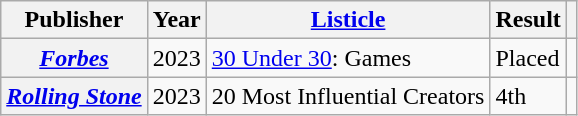<table class="wikitable plainrowheaders sortable">
<tr>
<th scope="col">Publisher</th>
<th scope="col">Year</th>
<th scope="col"><a href='#'>Listicle</a></th>
<th scope="col">Result</th>
<th scope="col" class="unsortable"></th>
</tr>
<tr>
<th scope="row"><em><a href='#'>Forbes</a></em></th>
<td>2023</td>
<td><a href='#'>30 Under 30</a>: Games</td>
<td>Placed</td>
<td align="center"></td>
</tr>
<tr>
<th scope="row"><em><a href='#'>Rolling Stone</a></em></th>
<td>2023</td>
<td>20 Most Influential Creators</td>
<td>4th</td>
<td align="center"></td>
</tr>
</table>
